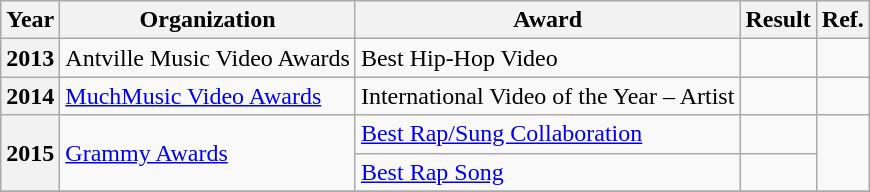<table class="wikitable plainrowheaders sortable">
<tr>
<th scope="col">Year</th>
<th scope="col">Organization</th>
<th scope="col">Award</th>
<th scope="col">Result</th>
<th scope="col" class="unsortable">Ref.</th>
</tr>
<tr>
<th scope="row">2013</th>
<td>Antville Music Video Awards</td>
<td>Best Hip-Hop Video</td>
<td></td>
<td style="text-align:center;"></td>
</tr>
<tr>
<th scope="row">2014</th>
<td><a href='#'>MuchMusic Video Awards</a></td>
<td>International Video of the Year – Artist</td>
<td></td>
<td style="text-align:center;"></td>
</tr>
<tr>
<th scope="row" rowspan="2">2015</th>
<td rowspan="2"><a href='#'>Grammy Awards</a></td>
<td><a href='#'>Best Rap/Sung Collaboration</a></td>
<td></td>
<td rowspan="2" align="center"></td>
</tr>
<tr>
<td><a href='#'>Best Rap Song</a></td>
<td></td>
</tr>
<tr>
</tr>
</table>
